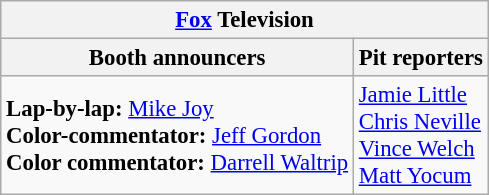<table class="wikitable" style="font-size: 95%;">
<tr>
<th colspan="2"><a href='#'>Fox</a> Television</th>
</tr>
<tr>
<th>Booth announcers</th>
<th>Pit reporters</th>
</tr>
<tr>
<td><strong>Lap-by-lap:</strong> <a href='#'>Mike Joy</a> <br><strong>Color-commentator:</strong> <a href='#'>Jeff Gordon</a> <br><strong>Color commentator:</strong> <a href='#'>Darrell Waltrip</a></td>
<td><a href='#'>Jamie Little</a><br><a href='#'>Chris Neville</a><br><a href='#'>Vince Welch</a><br><a href='#'>Matt Yocum</a></td>
</tr>
</table>
